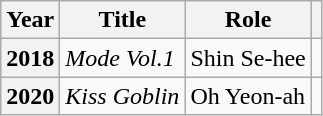<table class="wikitable plainrowheaders sortable">
<tr>
<th scope="col">Year</th>
<th scope="col">Title</th>
<th scope="col">Role</th>
<th scope="col" class="unsortable"></th>
</tr>
<tr>
<th scope="row">2018</th>
<td><em>Mode Vol.1</em></td>
<td>Shin Se-hee</td>
<td style="text-align:center"></td>
</tr>
<tr>
<th scope="row">2020</th>
<td><em>Kiss Goblin</em></td>
<td>Oh Yeon-ah</td>
<td style="text-align:center"></td>
</tr>
</table>
